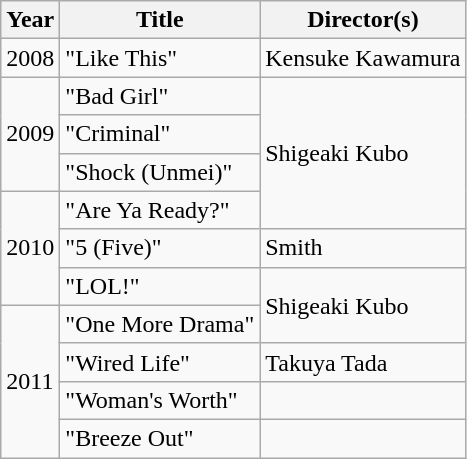<table class="wikitable">
<tr>
<th align="center">Year</th>
<th align="center">Title</th>
<th align="center">Director(s)</th>
</tr>
<tr>
<td>2008</td>
<td>"Like This"</td>
<td>Kensuke Kawamura</td>
</tr>
<tr>
<td rowspan="3">2009</td>
<td>"Bad Girl"</td>
<td rowspan="4">Shigeaki Kubo</td>
</tr>
<tr>
<td>"Criminal"</td>
</tr>
<tr>
<td>"Shock (Unmei)"</td>
</tr>
<tr>
<td rowspan="3">2010</td>
<td>"Are Ya Ready?"</td>
</tr>
<tr>
<td>"5 (Five)"</td>
<td>Smith</td>
</tr>
<tr>
<td>"LOL!"</td>
<td rowspan="2">Shigeaki Kubo</td>
</tr>
<tr>
<td rowspan="4">2011</td>
<td>"One More Drama"</td>
</tr>
<tr>
<td>"Wired Life"</td>
<td>Takuya Tada</td>
</tr>
<tr>
<td>"Woman's Worth"</td>
<td></td>
</tr>
<tr>
<td>"Breeze Out"</td>
<td></td>
</tr>
</table>
